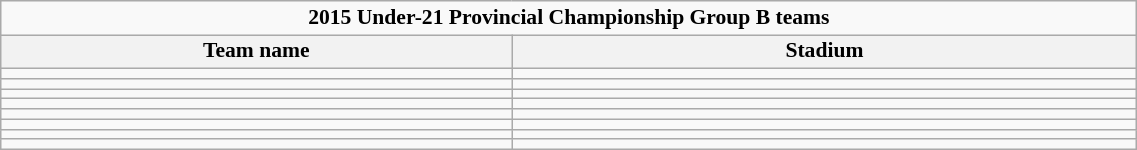<table class="wikitable" style="text-align:left; line-height:110%; font-size:90%; width:60%;">
<tr>
<td colspan=4 align=center><strong>2015 Under-21 Provincial Championship Group B teams</strong></td>
</tr>
<tr>
<th width="45%">Team name</th>
<th width="55%">Stadium</th>
</tr>
<tr>
<td></td>
<td></td>
</tr>
<tr>
<td></td>
<td></td>
</tr>
<tr>
<td></td>
<td></td>
</tr>
<tr>
<td></td>
<td></td>
</tr>
<tr>
<td></td>
<td></td>
</tr>
<tr>
<td></td>
<td></td>
</tr>
<tr>
<td></td>
<td></td>
</tr>
<tr>
<td></td>
<td></td>
</tr>
</table>
